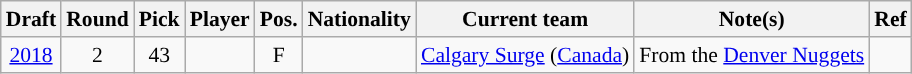<table class="wikitable sortable" style="text-align:left; font-size:90%;">
<tr>
<th>Draft</th>
<th>Round</th>
<th>Pick</th>
<th>Player</th>
<th>Pos.</th>
<th>Nationality</th>
<th>Current team</th>
<th>Note(s)</th>
<th class="unsortable">Ref</th>
</tr>
<tr>
<td style="text-align:center;"><a href='#'>2018</a></td>
<td style="text-align:center;">2</td>
<td style="text-align:center;">43</td>
<td></td>
<td style="text-align:center;">F</td>
<td></td>
<td><a href='#'>Calgary Surge</a> (<a href='#'>Canada</a>)</td>
<td>From the <a href='#'>Denver Nuggets</a></td>
<td style="text-align:center;"></td>
</tr>
</table>
